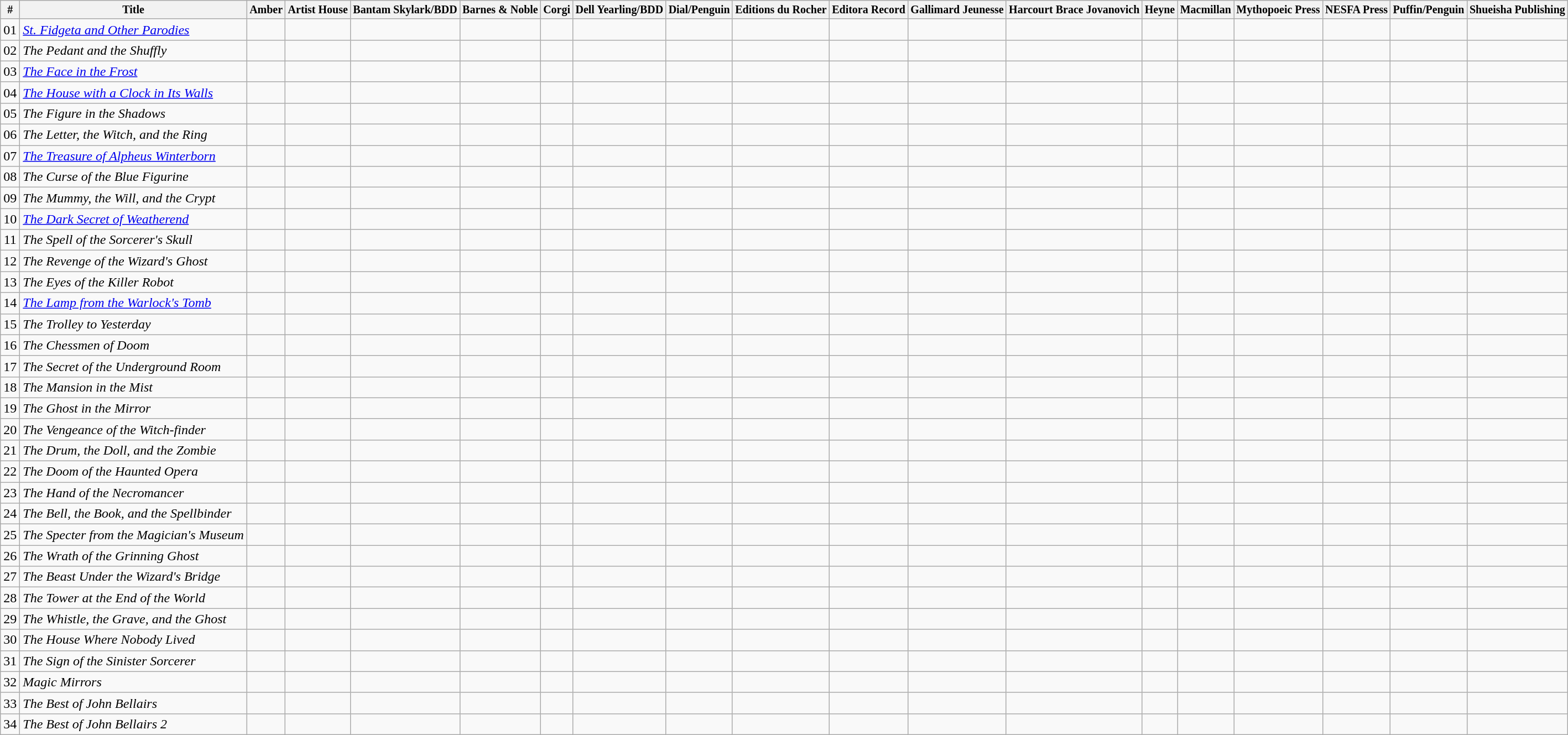<table class="wikitable sortable" style="white-space:nowrap">
<tr style="font-size:smaller">
<th>#</th>
<th>Title</th>
<th>Amber</th>
<th>Artist House</th>
<th>Bantam Skylark/BDD</th>
<th>Barnes & Noble</th>
<th>Corgi</th>
<th>Dell Yearling/BDD</th>
<th>Dial/Penguin</th>
<th>Editions du Rocher</th>
<th>Editora Record</th>
<th>Gallimard Jeunesse</th>
<th>Harcourt Brace Jovanovich</th>
<th>Heyne</th>
<th>Macmillan</th>
<th>Mythopoeic Press</th>
<th>NESFA Press</th>
<th>Puffin/Penguin</th>
<th>Shueisha Publishing</th>
</tr>
<tr>
<td style="text-align:center">01</td>
<td><em><a href='#'>St. Fidgeta and Other Parodies</a></em></td>
<td></td>
<td></td>
<td></td>
<td></td>
<td></td>
<td></td>
<td></td>
<td></td>
<td></td>
<td></td>
<td></td>
<td></td>
<td style="text-align:center"></td>
<td></td>
<td></td>
<td></td>
<td></td>
</tr>
<tr>
<td style="text-align:center">02</td>
<td><em>The Pedant and the Shuffly</em></td>
<td></td>
<td></td>
<td></td>
<td></td>
<td></td>
<td></td>
<td></td>
<td></td>
<td></td>
<td></td>
<td></td>
<td></td>
<td style="text-align:center"></td>
<td style="text-align:center"></td>
<td></td>
<td></td>
<td></td>
</tr>
<tr>
<td style="text-align:center">03</td>
<td><em><a href='#'>The Face in the Frost</a></em></td>
<td></td>
<td></td>
<td></td>
<td></td>
<td></td>
<td></td>
<td></td>
<td></td>
<td></td>
<td></td>
<td></td>
<td></td>
<td style="text-align:center"></td>
<td></td>
<td></td>
<td></td>
<td></td>
</tr>
<tr>
<td style="text-align:center">04</td>
<td><em><a href='#'>The House with a Clock in Its Walls</a></em></td>
<td style="text-align:center"></td>
<td style="text-align:center"></td>
<td></td>
<td></td>
<td></td>
<td style="text-align:center"></td>
<td style="text-align:center"></td>
<td style="text-align:center"></td>
<td style="text-align:center"></td>
<td style="text-align:center"></td>
<td></td>
<td style="text-align:center"></td>
<td></td>
<td></td>
<td></td>
<td style="text-align:center"></td>
<td></td>
</tr>
<tr>
<td style="text-align:center">05</td>
<td><em>The Figure in the Shadows</em></td>
<td style="text-align:center"></td>
<td style="text-align:center"></td>
<td></td>
<td></td>
<td></td>
<td style="text-align:center"></td>
<td style="text-align:center"></td>
<td style="text-align:center"></td>
<td style="text-align:center"></td>
<td style="text-align:center"></td>
<td></td>
<td style="text-align:center"></td>
<td></td>
<td></td>
<td></td>
<td style="text-align:center"></td>
<td></td>
</tr>
<tr>
<td style="text-align:center">06</td>
<td><em>The Letter, the Witch, and the Ring</em></td>
<td style="text-align:center"></td>
<td style="text-align:center"></td>
<td></td>
<td></td>
<td></td>
<td style="text-align:center"></td>
<td style="text-align:center"></td>
<td style="text-align:center"></td>
<td style="text-align:center"></td>
<td style="text-align:center"></td>
<td></td>
<td style="text-align:center"></td>
<td></td>
<td></td>
<td></td>
<td style="text-align:center"></td>
<td></td>
</tr>
<tr>
<td style="text-align:center">07</td>
<td><em><a href='#'>The Treasure of Alpheus Winterborn</a></em></td>
<td></td>
<td></td>
<td style="text-align:center"></td>
<td></td>
<td></td>
<td></td>
<td></td>
<td></td>
<td></td>
<td></td>
<td style="text-align:center"></td>
<td></td>
<td></td>
<td></td>
<td></td>
<td></td>
<td></td>
</tr>
<tr>
<td style="text-align:center">08</td>
<td><em>The Curse of the Blue Figurine</em></td>
<td style="text-align:center"></td>
<td></td>
<td style="text-align:center"></td>
<td></td>
<td style="text-align:center"></td>
<td></td>
<td style="text-align:center"></td>
<td style="text-align:center"></td>
<td></td>
<td></td>
<td></td>
<td></td>
<td></td>
<td></td>
<td></td>
<td style="text-align:center"></td>
<td></td>
</tr>
<tr>
<td style="text-align:center">09</td>
<td><em>The Mummy, the Will, and the Crypt</em></td>
<td style="text-align:center"></td>
<td></td>
<td style="text-align:center"></td>
<td></td>
<td style="text-align:center"></td>
<td></td>
<td style="text-align:center"></td>
<td style="text-align:center"></td>
<td></td>
<td></td>
<td></td>
<td></td>
<td></td>
<td></td>
<td></td>
<td style="text-align:center"></td>
<td style="text-align:center"></td>
</tr>
<tr>
<td style="text-align:center">10</td>
<td><em><a href='#'>The Dark Secret of Weatherend</a></em></td>
<td></td>
<td></td>
<td style="text-align:center"></td>
<td></td>
<td></td>
<td></td>
<td style="text-align:center"></td>
<td></td>
<td></td>
<td></td>
<td></td>
<td></td>
<td></td>
<td></td>
<td></td>
<td style="text-align:center"></td>
<td></td>
</tr>
<tr>
<td style="text-align:center">11</td>
<td><em>The Spell of the Sorcerer's Skull</em></td>
<td style="text-align:center"></td>
<td></td>
<td style="text-align:center"></td>
<td></td>
<td style="text-align:center"></td>
<td></td>
<td style="text-align:center"></td>
<td style="text-align:center"></td>
<td></td>
<td></td>
<td></td>
<td></td>
<td></td>
<td></td>
<td></td>
<td style="text-align:center"></td>
<td style="text-align:center"></td>
</tr>
<tr>
<td style="text-align:center">12</td>
<td><em>The Revenge of the Wizard's Ghost</em></td>
<td></td>
<td></td>
<td style="text-align:center"></td>
<td></td>
<td></td>
<td></td>
<td style="text-align:center"></td>
<td style="text-align:center"></td>
<td></td>
<td></td>
<td></td>
<td></td>
<td></td>
<td></td>
<td></td>
<td style="text-align:center"></td>
<td style="text-align:center"></td>
</tr>
<tr>
<td style="text-align:center">13</td>
<td><em>The Eyes of the Killer Robot</em></td>
<td></td>
<td></td>
<td style="text-align:center"></td>
<td></td>
<td></td>
<td></td>
<td style="text-align:center"></td>
<td style="text-align:center"></td>
<td></td>
<td></td>
<td></td>
<td></td>
<td></td>
<td></td>
<td></td>
<td style="text-align:center"></td>
<td></td>
</tr>
<tr>
<td style="text-align:center">14</td>
<td><em><a href='#'>The Lamp from the Warlock's Tomb</a></em></td>
<td></td>
<td></td>
<td style="text-align:center"></td>
<td></td>
<td></td>
<td></td>
<td style="text-align:center"></td>
<td></td>
<td></td>
<td></td>
<td></td>
<td></td>
<td></td>
<td></td>
<td></td>
<td style="text-align:center"></td>
<td></td>
</tr>
<tr>
<td style="text-align:center">15</td>
<td><em>The Trolley to Yesterday</em></td>
<td></td>
<td></td>
<td style="text-align:center"></td>
<td></td>
<td></td>
<td></td>
<td style="text-align:center"></td>
<td style="text-align:center"></td>
<td></td>
<td></td>
<td></td>
<td></td>
<td></td>
<td></td>
<td></td>
<td style="text-align:center"></td>
<td></td>
</tr>
<tr>
<td style="text-align:center">16</td>
<td><em>The Chessmen of Doom</em></td>
<td></td>
<td></td>
<td style="text-align:center"></td>
<td></td>
<td></td>
<td></td>
<td style="text-align:center"></td>
<td></td>
<td></td>
<td></td>
<td></td>
<td></td>
<td></td>
<td></td>
<td></td>
<td style="text-align:center"></td>
<td></td>
</tr>
<tr>
<td style="text-align:center">17</td>
<td><em>The Secret of the Underground Room</em></td>
<td></td>
<td></td>
<td></td>
<td></td>
<td></td>
<td></td>
<td style="text-align:center"></td>
<td style="text-align:center"></td>
<td></td>
<td></td>
<td></td>
<td></td>
<td></td>
<td></td>
<td></td>
<td style="text-align:center"></td>
<td></td>
</tr>
<tr>
<td style="text-align:center">18</td>
<td><em>The Mansion in the Mist</em></td>
<td></td>
<td></td>
<td></td>
<td></td>
<td></td>
<td></td>
<td style="text-align:center"></td>
<td></td>
<td></td>
<td></td>
<td></td>
<td></td>
<td></td>
<td></td>
<td></td>
<td style="text-align:center"></td>
<td></td>
</tr>
<tr>
<td style="text-align:center">19</td>
<td><em>The Ghost in the Mirror</em></td>
<td style="text-align:center"></td>
<td style="text-align:center"></td>
<td></td>
<td></td>
<td></td>
<td></td>
<td style="text-align:center"></td>
<td style="text-align:center"></td>
<td></td>
<td></td>
<td></td>
<td style="text-align:center"></td>
<td></td>
<td></td>
<td></td>
<td style="text-align:center"></td>
<td></td>
</tr>
<tr>
<td style="text-align:center">20</td>
<td><em>The Vengeance of the Witch-finder</em></td>
<td style="text-align:center"></td>
<td style="text-align:center"></td>
<td></td>
<td></td>
<td></td>
<td></td>
<td style="text-align:center"></td>
<td style="text-align:center"></td>
<td></td>
<td></td>
<td></td>
<td style="text-align:center"></td>
<td></td>
<td></td>
<td></td>
<td style="text-align:center"></td>
<td></td>
</tr>
<tr>
<td style="text-align:center">21</td>
<td><em>The Drum, the Doll, and the Zombie</em></td>
<td></td>
<td></td>
<td></td>
<td></td>
<td></td>
<td></td>
<td style="text-align:center"></td>
<td style="text-align:center"></td>
<td></td>
<td></td>
<td></td>
<td></td>
<td></td>
<td></td>
<td></td>
<td style="text-align:center"></td>
<td></td>
</tr>
<tr>
<td style="text-align:center">22</td>
<td><em>The Doom of the Haunted Opera</em></td>
<td style="text-align:center"></td>
<td style="text-align:center"></td>
<td></td>
<td></td>
<td></td>
<td></td>
<td style="text-align:center"></td>
<td style="text-align:center"></td>
<td></td>
<td></td>
<td></td>
<td style="text-align:center"></td>
<td></td>
<td></td>
<td></td>
<td style="text-align:center"></td>
<td></td>
</tr>
<tr>
<td style="text-align:center">23</td>
<td><em>The Hand of the Necromancer</em></td>
<td></td>
<td></td>
<td></td>
<td></td>
<td></td>
<td></td>
<td style="text-align:center"></td>
<td></td>
<td></td>
<td></td>
<td></td>
<td></td>
<td></td>
<td></td>
<td></td>
<td style="text-align:center"></td>
<td></td>
</tr>
<tr>
<td style="text-align:center">24</td>
<td><em>The Bell, the Book, and the Spellbinder</em></td>
<td></td>
<td></td>
<td></td>
<td></td>
<td></td>
<td></td>
<td style="text-align:center"></td>
<td></td>
<td></td>
<td></td>
<td></td>
<td></td>
<td></td>
<td></td>
<td></td>
<td style="text-align:center"></td>
<td></td>
</tr>
<tr>
<td style="text-align:center">25</td>
<td><em>The Specter from the Magician's Museum</em></td>
<td style="text-align:center"></td>
<td style="text-align:center"></td>
<td></td>
<td></td>
<td></td>
<td></td>
<td style="text-align:center"></td>
<td style="text-align:center"></td>
<td></td>
<td></td>
<td></td>
<td style="text-align:center"></td>
<td></td>
<td></td>
<td></td>
<td style="text-align:center"></td>
<td></td>
</tr>
<tr>
<td style="text-align:center">26</td>
<td><em>The Wrath of the Grinning Ghost</em></td>
<td></td>
<td></td>
<td></td>
<td></td>
<td></td>
<td></td>
<td style="text-align:center"></td>
<td></td>
<td></td>
<td></td>
<td></td>
<td></td>
<td></td>
<td></td>
<td></td>
<td style="text-align:center"></td>
<td></td>
</tr>
<tr>
<td style="text-align:center">27</td>
<td><em>The Beast Under the Wizard's Bridge</em></td>
<td style="text-align:center"></td>
<td style="text-align:center"></td>
<td></td>
<td></td>
<td></td>
<td></td>
<td style="text-align:center"></td>
<td style="text-align:center"></td>
<td></td>
<td></td>
<td></td>
<td style="text-align:center"></td>
<td></td>
<td></td>
<td></td>
<td style="text-align:center"></td>
<td></td>
</tr>
<tr>
<td style="text-align:center">28</td>
<td><em>The Tower at the End of the World</em></td>
<td></td>
<td></td>
<td></td>
<td></td>
<td></td>
<td></td>
<td style="text-align:center"></td>
<td style="text-align:center"></td>
<td></td>
<td></td>
<td></td>
<td></td>
<td></td>
<td></td>
<td></td>
<td style="text-align:center"></td>
<td></td>
</tr>
<tr>
<td style="text-align:center">29</td>
<td><em>The Whistle, the Grave, and the Ghost</em></td>
<td></td>
<td></td>
<td></td>
<td></td>
<td></td>
<td></td>
<td style="text-align:center"></td>
<td></td>
<td></td>
<td></td>
<td></td>
<td></td>
<td></td>
<td></td>
<td></td>
<td></td>
<td></td>
</tr>
<tr>
<td style="text-align:center">30</td>
<td><em>The House Where Nobody Lived</em></td>
<td></td>
<td></td>
<td></td>
<td></td>
<td></td>
<td></td>
<td style="text-align:center"></td>
<td></td>
<td></td>
<td></td>
<td></td>
<td></td>
<td></td>
<td></td>
<td></td>
<td></td>
<td></td>
</tr>
<tr>
<td style="text-align:center">31</td>
<td><em>The Sign of the Sinister Sorcerer</em></td>
<td></td>
<td></td>
<td></td>
<td></td>
<td></td>
<td></td>
<td style="text-align:center"></td>
<td></td>
<td></td>
<td></td>
<td></td>
<td></td>
<td></td>
<td></td>
<td></td>
<td></td>
<td></td>
</tr>
<tr>
<td style="text-align:center">32</td>
<td><em>Magic Mirrors</em></td>
<td></td>
<td></td>
<td></td>
<td></td>
<td></td>
<td></td>
<td></td>
<td></td>
<td></td>
<td></td>
<td></td>
<td></td>
<td></td>
<td></td>
<td style="text-align:center"></td>
<td></td>
<td></td>
</tr>
<tr>
<td style="text-align:center">33</td>
<td><em>The Best of John Bellairs</em></td>
<td></td>
<td></td>
<td></td>
<td style="text-align:center"></td>
<td></td>
<td></td>
<td></td>
<td></td>
<td></td>
<td></td>
<td></td>
<td></td>
<td></td>
<td></td>
<td></td>
<td></td>
<td></td>
</tr>
<tr>
<td style="text-align:center">34</td>
<td><em>The Best of John Bellairs 2</em></td>
<td></td>
<td></td>
<td></td>
<td style="text-align:center"></td>
<td></td>
<td></td>
<td></td>
<td></td>
<td></td>
<td></td>
<td></td>
<td></td>
<td></td>
<td></td>
<td></td>
<td></td>
<td></td>
</tr>
</table>
